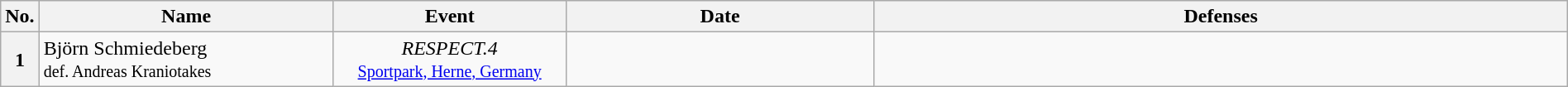<table class="wikitable" style="width:100%;">
<tr>
<th style="width:1%;">No.</th>
<th style="width:19%;">Name</th>
<th style="width:15%;">Event</th>
<th style="width:20%;">Date</th>
<th style="width:45%;">Defenses</th>
</tr>
<tr>
<th>1</th>
<td align=left> Björn Schmiedeberg<br><small>def. Andreas Kraniotakes</small></td>
<td align=center><em>RESPECT.4</em><br><small><a href='#'>Sportpark, Herne, Germany</a></small></td>
<td align=center></td>
<td></td>
</tr>
</table>
